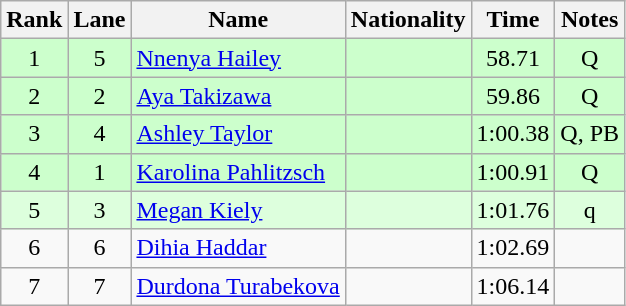<table class="wikitable sortable" style="text-align:center">
<tr>
<th>Rank</th>
<th>Lane</th>
<th>Name</th>
<th>Nationality</th>
<th>Time</th>
<th>Notes</th>
</tr>
<tr bgcolor=ccffcc>
<td align=center>1</td>
<td align=center>5</td>
<td align=left><a href='#'>Nnenya Hailey</a></td>
<td align=left></td>
<td>58.71</td>
<td>Q</td>
</tr>
<tr bgcolor=ccffcc>
<td align=center>2</td>
<td align=center>2</td>
<td align=left><a href='#'>Aya Takizawa</a></td>
<td align=left></td>
<td>59.86</td>
<td>Q</td>
</tr>
<tr bgcolor=ccffcc>
<td align=center>3</td>
<td align=center>4</td>
<td align=left><a href='#'>Ashley Taylor</a></td>
<td align=left></td>
<td>1:00.38</td>
<td>Q, PB</td>
</tr>
<tr bgcolor=ccffcc>
<td align=center>4</td>
<td align=center>1</td>
<td align=left><a href='#'>Karolina Pahlitzsch</a></td>
<td align=left></td>
<td>1:00.91</td>
<td>Q</td>
</tr>
<tr bgcolor=ddffdd>
<td align=center>5</td>
<td align=center>3</td>
<td align=left><a href='#'>Megan Kiely</a></td>
<td align=left></td>
<td>1:01.76</td>
<td>q</td>
</tr>
<tr>
<td align=center>6</td>
<td align=center>6</td>
<td align=left><a href='#'>Dihia Haddar</a></td>
<td align=left></td>
<td>1:02.69</td>
<td></td>
</tr>
<tr>
<td align=center>7</td>
<td align=center>7</td>
<td align=left><a href='#'>Durdona Turabekova</a></td>
<td align=left></td>
<td>1:06.14</td>
<td></td>
</tr>
</table>
